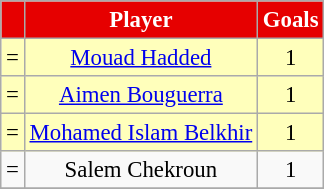<table border="0" class="wikitable" style="text-align:center;font-size:95%">
<tr>
<th scope=col style="color:#FFFFFF; background:#E60000;"></th>
<th scope=col style="color:#FFFFFF; background:#E60000;">Player</th>
<th scope=col style="color:#FFFFFF; background:#E60000;">Goals</th>
</tr>
<tr style="background:#ffb">
<td align=left>=</td>
<td> <a href='#'>Mouad Hadded</a></td>
<td align=center>1</td>
</tr>
<tr style="background:#ffb">
<td align=left>=</td>
<td> <a href='#'>Aimen Bouguerra</a></td>
<td align=center>1</td>
</tr>
<tr style="background:#ffb">
<td align=left>=</td>
<td> <a href='#'>Mohamed Islam Belkhir</a></td>
<td align=center>1</td>
</tr>
<tr>
<td align=left>=</td>
<td> Salem Chekroun</td>
<td align=center>1</td>
</tr>
<tr>
</tr>
</table>
